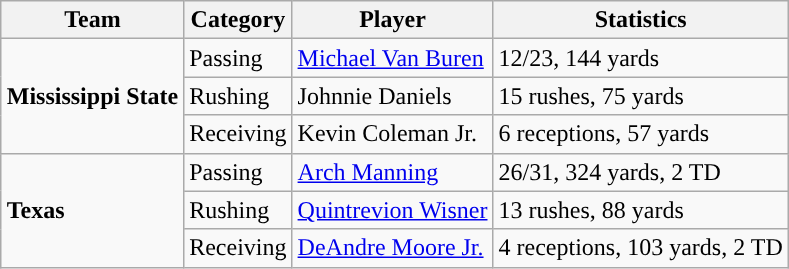<table class="wikitable" style="float: right;">
<tr>
<th>Team</th>
<th>Category</th>
<th>Player</th>
<th>Statistics</th>
</tr>
<tr>
<td rowspan=3><strong>Mississippi State</strong></td>
<td>Passing</td>
<td><a href='#'>Michael Van Buren</a></td>
<td>12/23, 144 yards</td>
</tr>
<tr>
<td>Rushing</td>
<td>Johnnie Daniels</td>
<td>15 rushes, 75 yards</td>
</tr>
<tr>
<td>Receiving</td>
<td>Kevin Coleman Jr.</td>
<td>6 receptions, 57 yards</td>
</tr>
<tr>
<td rowspan=3><strong>Texas</strong></td>
<td>Passing</td>
<td><a href='#'>Arch Manning</a></td>
<td>26/31, 324 yards, 2 TD</td>
</tr>
<tr>
<td>Rushing</td>
<td><a href='#'>Quintrevion Wisner</a></td>
<td>13 rushes, 88 yards</td>
</tr>
<tr>
<td>Receiving</td>
<td><a href='#'>DeAndre Moore Jr.</a></td>
<td>4 receptions, 103 yards, 2 TD</td>
</tr>
</table>
